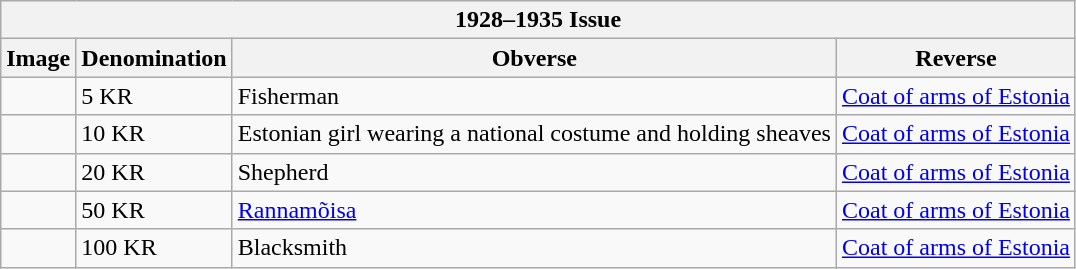<table class="wikitable">
<tr>
<th colspan=4>1928–1935 Issue</th>
</tr>
<tr>
<th>Image</th>
<th>Denomination</th>
<th>Obverse</th>
<th>Reverse</th>
</tr>
<tr>
<td align="center"></td>
<td>5 KR</td>
<td>Fisherman</td>
<td><a href='#'>Coat of arms of Estonia</a></td>
</tr>
<tr>
<td align="center"></td>
<td>10 KR</td>
<td>Estonian girl wearing a national costume and holding sheaves</td>
<td><a href='#'>Coat of arms of Estonia</a></td>
</tr>
<tr>
<td align="center"></td>
<td>20 KR</td>
<td>Shepherd</td>
<td><a href='#'>Coat of arms of Estonia</a></td>
</tr>
<tr>
<td align="center"></td>
<td>50 KR</td>
<td><a href='#'>Rannamõisa</a></td>
<td><a href='#'>Coat of arms of Estonia</a></td>
</tr>
<tr>
<td align="center"></td>
<td>100 KR</td>
<td>Blacksmith</td>
<td><a href='#'>Coat of arms of Estonia</a></td>
</tr>
</table>
